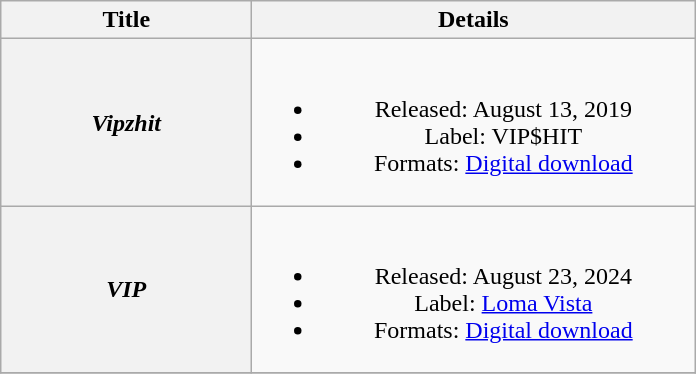<table class="wikitable plainrowheaders" style="text-align:center;">
<tr>
<th scope="col" style="width:10em;">Title</th>
<th scope="col" style="width:18em;">Details</th>
</tr>
<tr>
<th scope="row"><em>Vipzhit</em></th>
<td><br><ul><li>Released: August 13, 2019</li><li>Label: VIP$HIT</li><li>Formats: <a href='#'>Digital download</a></li></ul></td>
</tr>
<tr>
<th scope="row"><em>VIP</em></th>
<td><br><ul><li>Released: August 23, 2024</li><li>Label: <a href='#'>Loma Vista</a></li><li>Formats: <a href='#'>Digital download</a></li></ul></td>
</tr>
<tr>
</tr>
</table>
